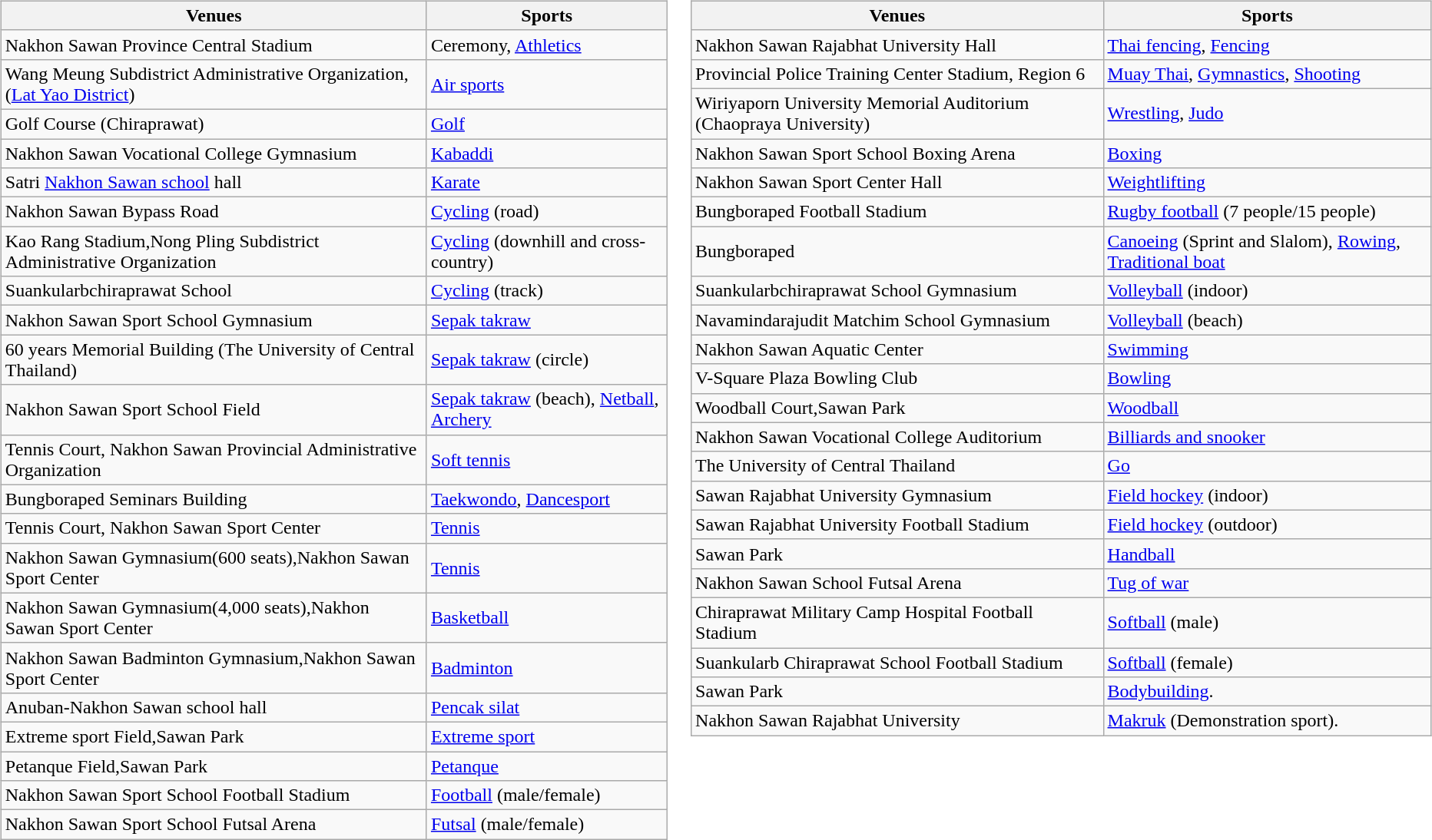<table>
<tr>
<td valign="top" width=0%><br><table class="wikitable">
<tr>
<th>Venues</th>
<th>Sports</th>
</tr>
<tr>
<td>Nakhon Sawan Province Central Stadium</td>
<td>Ceremony, <a href='#'>Athletics</a></td>
</tr>
<tr>
<td>Wang Meung Subdistrict Administrative Organization,(<a href='#'>Lat Yao District</a>)</td>
<td><a href='#'>Air sports</a></td>
</tr>
<tr>
<td>Golf Course (Chiraprawat)</td>
<td><a href='#'>Golf</a></td>
</tr>
<tr>
<td>Nakhon Sawan Vocational College Gymnasium</td>
<td><a href='#'>Kabaddi</a></td>
</tr>
<tr>
<td>Satri <a href='#'>Nakhon Sawan school</a> hall</td>
<td><a href='#'>Karate</a></td>
</tr>
<tr>
<td>Nakhon Sawan Bypass Road</td>
<td><a href='#'>Cycling</a> (road)</td>
</tr>
<tr>
<td>Kao Rang Stadium,Nong Pling Subdistrict Administrative Organization</td>
<td><a href='#'>Cycling</a> (downhill and cross-country)</td>
</tr>
<tr>
<td>Suankularbchiraprawat School</td>
<td><a href='#'>Cycling</a> (track)</td>
</tr>
<tr>
<td>Nakhon Sawan Sport School Gymnasium</td>
<td><a href='#'>Sepak takraw</a></td>
</tr>
<tr>
<td>60 years Memorial Building (The University of Central Thailand)</td>
<td><a href='#'>Sepak takraw</a> (circle)</td>
</tr>
<tr>
<td>Nakhon Sawan Sport School Field</td>
<td><a href='#'>Sepak takraw</a> (beach), <a href='#'>Netball</a>, <a href='#'>Archery</a></td>
</tr>
<tr>
<td>Tennis Court, Nakhon Sawan Provincial Administrative Organization</td>
<td><a href='#'>Soft tennis</a></td>
</tr>
<tr>
<td>Bungboraped Seminars Building</td>
<td><a href='#'>Taekwondo</a>, <a href='#'>Dancesport</a></td>
</tr>
<tr>
<td>Tennis Court, Nakhon Sawan Sport Center</td>
<td><a href='#'>Tennis</a></td>
</tr>
<tr>
<td>Nakhon Sawan Gymnasium(600 seats),Nakhon Sawan Sport Center</td>
<td><a href='#'>Tennis</a></td>
</tr>
<tr>
<td>Nakhon Sawan Gymnasium(4,000 seats),Nakhon Sawan Sport Center</td>
<td><a href='#'>Basketball</a></td>
</tr>
<tr>
<td>Nakhon Sawan Badminton Gymnasium,Nakhon Sawan Sport Center</td>
<td><a href='#'>Badminton</a></td>
</tr>
<tr>
<td>Anuban-Nakhon Sawan school hall</td>
<td><a href='#'>Pencak silat</a></td>
</tr>
<tr>
<td>Extreme sport Field,Sawan Park</td>
<td><a href='#'>Extreme sport</a></td>
</tr>
<tr>
<td>Petanque Field,Sawan Park</td>
<td><a href='#'>Petanque</a></td>
</tr>
<tr>
<td>Nakhon Sawan Sport School Football Stadium</td>
<td><a href='#'>Football</a> (male/female)</td>
</tr>
<tr>
<td>Nakhon Sawan Sport School Futsal Arena</td>
<td><a href='#'>Futsal</a> (male/female)</td>
</tr>
</table>
</td>
<td Valign = "top" width = 0%><br><table class = "wikitable">
<tr>
<th>Venues</th>
<th>Sports</th>
</tr>
<tr>
<td>Nakhon Sawan Rajabhat University Hall</td>
<td><a href='#'>Thai fencing</a>, <a href='#'>Fencing</a></td>
</tr>
<tr>
<td>Provincial Police Training Center Stadium, Region 6</td>
<td><a href='#'>Muay Thai</a>, <a href='#'>Gymnastics</a>, <a href='#'>Shooting</a></td>
</tr>
<tr>
<td>Wiriyaporn University Memorial Auditorium (Chaopraya University)</td>
<td><a href='#'>Wrestling</a>, <a href='#'>Judo</a></td>
</tr>
<tr>
<td>Nakhon Sawan Sport School Boxing Arena</td>
<td><a href='#'>Boxing</a></td>
</tr>
<tr>
<td>Nakhon Sawan Sport Center Hall</td>
<td><a href='#'>Weightlifting</a></td>
</tr>
<tr>
<td>Bungboraped Football Stadium</td>
<td><a href='#'>Rugby football</a> (7 people/15 people)</td>
</tr>
<tr>
<td>Bungboraped</td>
<td><a href='#'>Canoeing</a> (Sprint and Slalom), <a href='#'>Rowing</a>, <a href='#'>Traditional boat</a></td>
</tr>
<tr>
<td>Suankularbchiraprawat School Gymnasium</td>
<td><a href='#'>Volleyball</a> (indoor)</td>
</tr>
<tr>
<td>Navamindarajudit Matchim School Gymnasium</td>
<td><a href='#'>Volleyball</a> (beach)</td>
</tr>
<tr>
<td>Nakhon Sawan Aquatic Center</td>
<td><a href='#'>Swimming</a></td>
</tr>
<tr>
<td>V-Square Plaza Bowling Club</td>
<td><a href='#'>Bowling</a></td>
</tr>
<tr>
<td>Woodball Court,Sawan Park</td>
<td><a href='#'>Woodball</a></td>
</tr>
<tr>
<td>Nakhon Sawan Vocational College Auditorium</td>
<td><a href='#'>Billiards and snooker</a></td>
</tr>
<tr>
<td>The University of Central Thailand</td>
<td><a href='#'>Go</a></td>
</tr>
<tr>
<td>Sawan Rajabhat University Gymnasium</td>
<td><a href='#'>Field hockey</a> (indoor)</td>
</tr>
<tr>
<td>Sawan Rajabhat University Football Stadium</td>
<td><a href='#'>Field hockey</a> (outdoor)</td>
</tr>
<tr>
<td>Sawan Park</td>
<td><a href='#'>Handball</a></td>
</tr>
<tr>
<td>Nakhon Sawan School Futsal Arena</td>
<td><a href='#'>Tug of war</a></td>
</tr>
<tr>
<td>Chiraprawat Military Camp Hospital Football Stadium</td>
<td><a href='#'>Softball</a> (male)</td>
</tr>
<tr>
<td>Suankularb Chiraprawat School Football Stadium</td>
<td><a href='#'>Softball</a> (female)</td>
</tr>
<tr>
<td>Sawan Park</td>
<td><a href='#'>Bodybuilding</a>.</td>
</tr>
<tr>
<td>Nakhon Sawan Rajabhat University</td>
<td><a href='#'>Makruk</a> (Demonstration sport).</td>
</tr>
</table>
</td>
</tr>
</table>
